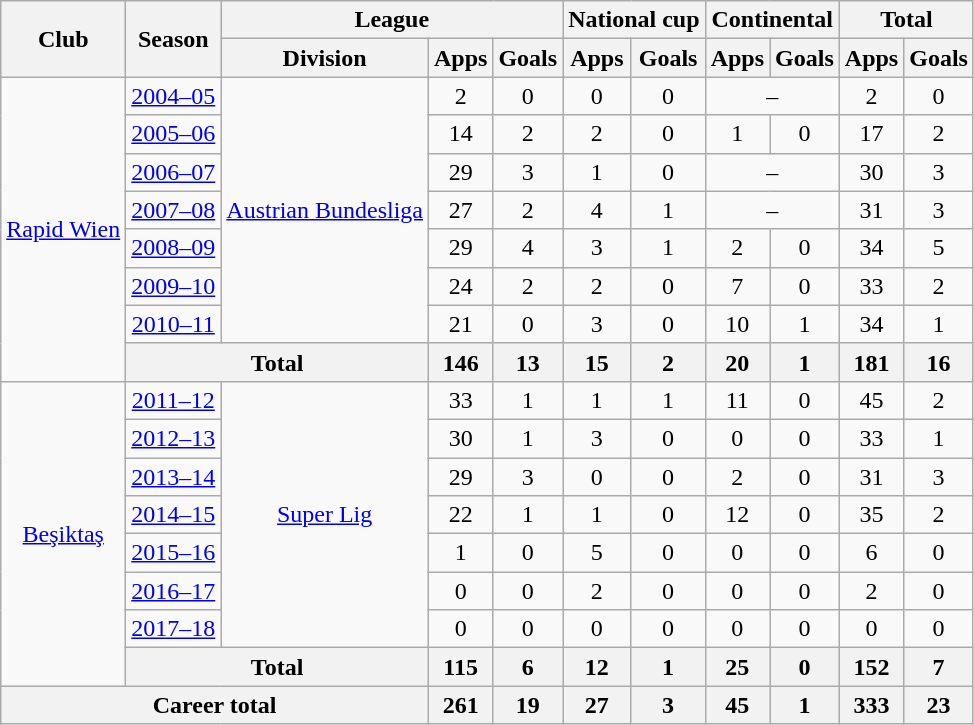<table class="wikitable" style="text-align: center;">
<tr>
<th rowspan="2">Club</th>
<th rowspan="2">Season</th>
<th colspan="3">League</th>
<th colspan="2">National cup</th>
<th colspan="2">Continental</th>
<th colspan="2">Total</th>
</tr>
<tr>
<th>Division</th>
<th>Apps</th>
<th>Goals</th>
<th>Apps</th>
<th>Goals</th>
<th>Apps</th>
<th>Goals</th>
<th>Apps</th>
<th>Goals</th>
</tr>
<tr>
<td rowspan="8"><a href='#'>Rapid Wien</a></td>
<td><a href='#'>2004–05</a></td>
<td rowspan="7"><a href='#'>Austrian Bundesliga</a></td>
<td>2</td>
<td>0</td>
<td>0</td>
<td>0</td>
<td colspan="2">–</td>
<td>2</td>
<td>0</td>
</tr>
<tr>
<td><a href='#'>2005–06</a></td>
<td>14</td>
<td>2</td>
<td>2</td>
<td>0</td>
<td>1</td>
<td>0</td>
<td>17</td>
<td>2</td>
</tr>
<tr>
<td><a href='#'>2006–07</a></td>
<td>29</td>
<td>3</td>
<td>1</td>
<td>0</td>
<td colspan="2">–</td>
<td>30</td>
<td>3</td>
</tr>
<tr>
<td><a href='#'>2007–08</a></td>
<td>27</td>
<td>2</td>
<td>4</td>
<td>1</td>
<td colspan="2">–</td>
<td>31</td>
<td>3</td>
</tr>
<tr>
<td><a href='#'>2008–09</a></td>
<td>29</td>
<td>4</td>
<td>3</td>
<td>1</td>
<td>2</td>
<td>0</td>
<td>34</td>
<td>5</td>
</tr>
<tr>
<td><a href='#'>2009–10</a></td>
<td>24</td>
<td>2</td>
<td>2</td>
<td>0</td>
<td>7</td>
<td>0</td>
<td>33</td>
<td>2</td>
</tr>
<tr>
<td><a href='#'>2010–11</a></td>
<td>21</td>
<td>0</td>
<td>3</td>
<td>0</td>
<td>10</td>
<td>1</td>
<td>34</td>
<td>1</td>
</tr>
<tr>
<th colspan="2">Total</th>
<th>146</th>
<th>13</th>
<th>15</th>
<th>2</th>
<th>20</th>
<th>1</th>
<th>181</th>
<th>16</th>
</tr>
<tr>
<td rowspan="8"><a href='#'>Beşiktaş</a></td>
<td><a href='#'>2011–12</a></td>
<td rowspan="7"><a href='#'>Super Lig</a></td>
<td>33</td>
<td>1</td>
<td>1</td>
<td>1</td>
<td>11</td>
<td>0</td>
<td>45</td>
<td>2</td>
</tr>
<tr>
<td><a href='#'>2012–13</a></td>
<td>30</td>
<td>1</td>
<td>3</td>
<td>0</td>
<td>0</td>
<td>0</td>
<td>33</td>
<td>1</td>
</tr>
<tr>
<td><a href='#'>2013–14</a></td>
<td>29</td>
<td>3</td>
<td>0</td>
<td>0</td>
<td>2</td>
<td>0</td>
<td>31</td>
<td>3</td>
</tr>
<tr>
<td><a href='#'>2014–15</a></td>
<td>22</td>
<td>1</td>
<td>1</td>
<td>0</td>
<td>12</td>
<td>0</td>
<td>35</td>
<td>2</td>
</tr>
<tr>
<td><a href='#'>2015–16</a></td>
<td>1</td>
<td>0</td>
<td>5</td>
<td>0</td>
<td>0</td>
<td>0</td>
<td>6</td>
<td>0</td>
</tr>
<tr>
<td><a href='#'>2016–17</a></td>
<td>0</td>
<td>0</td>
<td>2</td>
<td>0</td>
<td>0</td>
<td>0</td>
<td>2</td>
<td>0</td>
</tr>
<tr>
<td><a href='#'>2017–18</a></td>
<td>0</td>
<td>0</td>
<td>0</td>
<td>0</td>
<td>0</td>
<td>0</td>
<td>0</td>
<td>0</td>
</tr>
<tr>
<th colspan="2">Total</th>
<th>115</th>
<th>6</th>
<th>12</th>
<th>1</th>
<th>25</th>
<th>0</th>
<th>152</th>
<th>7</th>
</tr>
<tr>
<th colspan="3">Career total</th>
<th>261</th>
<th>19</th>
<th>27</th>
<th>3</th>
<th>45</th>
<th>1</th>
<th>333</th>
<th>23</th>
</tr>
</table>
